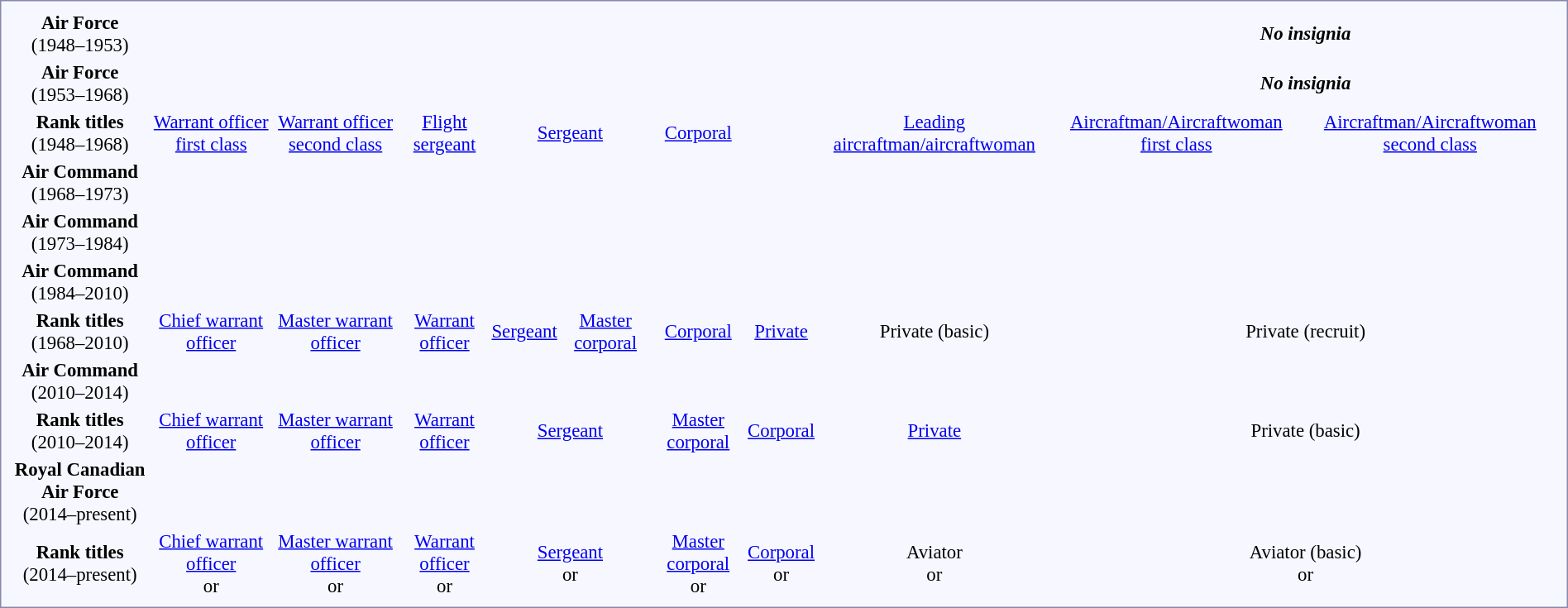<table style="border:1px solid #8888aa; background:#f7f8ff; padding:5px; font-size:95%; margin:0 12px 12px 0; width:100%;">
<tr style="text-align:center;">
<td rowspan=1><strong>Air Force</strong><br>(1948–1953)</td>
<td colspan=6></td>
<td colspan=2></td>
<td colspan=2></td>
<td colspan=12></td>
<td colspan=4></td>
<td colspan=2 rowspan=3></td>
<td colspan=6></td>
<td colspan=2><strong><em>No insignia</em></strong></td>
</tr>
<tr style="text-align:center;">
<td rowspan=1><strong>Air Force</strong><br>(1953–1968)</td>
<td colspan=6></td>
<td colspan=2></td>
<td colspan=2></td>
<td colspan=12></td>
<td colspan=4></td>
<td colspan=6></td>
<td colspan=2><strong><em>No insignia</em></strong></td>
</tr>
<tr style="text-align:center;">
<td rowspan=1><strong>Rank titles</strong><br>(1948–1968)</td>
<td colspan=6><a href='#'>Warrant officer first class</a><br></td>
<td colspan=2><a href='#'>Warrant officer second class</a><br></td>
<td colspan=2><a href='#'>Flight sergeant</a><br></td>
<td colspan=12><a href='#'>Sergeant</a><br></td>
<td colspan=4><a href='#'>Corporal</a><br></td>
<td colspan=6><a href='#'>Leading aircraftman/aircraftwoman</a><br></td>
<td colspan=1><a href='#'>Aircraftman/Aircraftwoman first class</a><br></td>
<td colspan=1><a href='#'>Aircraftman/Aircraftwoman second class</a><br></td>
</tr>
<tr style="text-align:center;">
<td rowspan=1><strong>Air Command</strong><br>(1968–1973)</td>
<td colspan=6></td>
<td colspan=2></td>
<td colspan=2></td>
<td colspan=6></td>
<td colspan=6></td>
<td colspan=4></td>
<td colspan=2></td>
<td colspan=6></td>
<td colspan=2></td>
</tr>
<tr style="text-align:center;">
<td rowspan=1><strong>Air Command</strong><br>(1973–1984)</td>
<td colspan=6></td>
<td colspan=2></td>
<td colspan=2></td>
<td colspan=6></td>
<td colspan=6></td>
<td colspan=4></td>
<td colspan=2></td>
<td colspan=6></td>
<td colspan=2></td>
</tr>
<tr style="text-align:center;">
<td rowspan=1><strong>Air Command</strong><br>(1984–2010)</td>
<td colspan=6></td>
<td colspan=2></td>
<td colspan=2></td>
<td colspan=6></td>
<td colspan=6></td>
<td colspan=4></td>
<td colspan=2></td>
<td colspan=6></td>
<td colspan=2></td>
</tr>
<tr style="text-align:center;">
<td rowspan=1><strong>Rank titles</strong><br>(1968–2010)</td>
<td colspan=6><a href='#'>Chief warrant officer</a><br></td>
<td colspan=2><a href='#'>Master warrant officer</a><br></td>
<td colspan=2><a href='#'>Warrant officer</a><br></td>
<td colspan=6><a href='#'>Sergeant</a><br></td>
<td colspan=6><a href='#'>Master corporal</a><br></td>
<td colspan=4><a href='#'>Corporal</a><br></td>
<td colspan=2><a href='#'>Private</a><br></td>
<td colspan=6>Private (basic)<br></td>
<td colspan=2>Private (recruit)<br></td>
</tr>
<tr style="text-align:center;">
<td rowspan=1><strong>Air Command</strong><br>(2010–2014)</td>
<td colspan=6></td>
<td colspan=2></td>
<td colspan=2></td>
<td colspan=12></td>
<td colspan=4></td>
<td colspan=2></td>
<td colspan=6></td>
<td colspan=2></td>
</tr>
<tr style="text-align:center;">
<td rowspan=1><strong>Rank titles</strong><br>(2010–2014)</td>
<td colspan=6><a href='#'>Chief warrant officer</a><br></td>
<td colspan=2><a href='#'>Master warrant officer</a><br></td>
<td colspan=2><a href='#'>Warrant officer</a><br></td>
<td colspan=12><a href='#'>Sergeant</a><br></td>
<td colspan=4><a href='#'>Master corporal</a><br></td>
<td colspan=2><a href='#'>Corporal</a><br></td>
<td colspan=6><a href='#'>Private</a><br></td>
<td colspan=2>Private (basic)<br></td>
</tr>
<tr style="text-align:center;">
<td rowspan=1><strong>Royal Canadian Air Force</strong><br>(2014–present)</td>
<td colspan=6></td>
<td colspan=2></td>
<td colspan=2></td>
<td colspan=12></td>
<td colspan=4></td>
<td colspan=2></td>
<td colspan=6></td>
<td colspan=2></td>
</tr>
<tr style="text-align:center;">
<td rowspan=1><strong>Rank titles</strong><br>(2014–present)</td>
<td colspan=6><a href='#'>Chief warrant officer</a><br> or </td>
<td colspan=2><a href='#'>Master warrant officer</a><br> or </td>
<td colspan=2><a href='#'>Warrant officer</a><br> or </td>
<td colspan=12><a href='#'>Sergeant</a><br> or </td>
<td colspan=4><a href='#'>Master corporal</a><br> or </td>
<td colspan=2><a href='#'>Corporal</a><br> or </td>
<td colspan=6>Aviator<br> or </td>
<td colspan=2>Aviator (basic)<br> or <br></td>
</tr>
</table>
